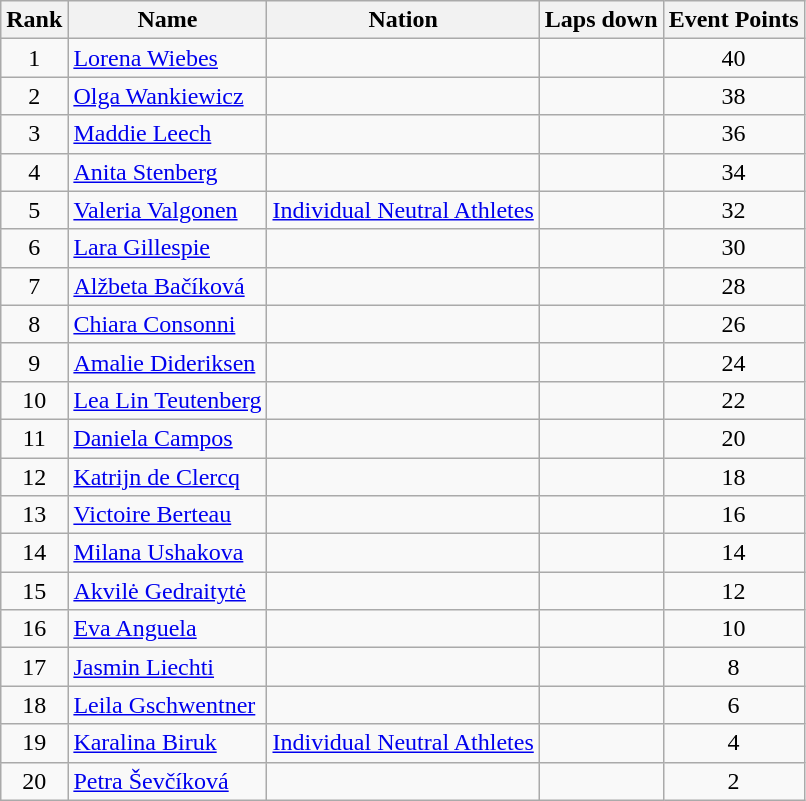<table class="wikitable sortable" style="text-align:center">
<tr>
<th>Rank</th>
<th>Name</th>
<th>Nation</th>
<th>Laps down</th>
<th>Event Points</th>
</tr>
<tr>
<td>1</td>
<td align=left><a href='#'>Lorena Wiebes</a></td>
<td align=left></td>
<td></td>
<td>40</td>
</tr>
<tr>
<td>2</td>
<td align=left><a href='#'>Olga Wankiewicz</a></td>
<td align=left></td>
<td></td>
<td>38</td>
</tr>
<tr>
<td>3</td>
<td align=left><a href='#'>Maddie Leech</a></td>
<td align=left></td>
<td></td>
<td>36</td>
</tr>
<tr>
<td>4</td>
<td align=left><a href='#'>Anita Stenberg</a></td>
<td align=left></td>
<td></td>
<td>34</td>
</tr>
<tr>
<td>5</td>
<td align=left><a href='#'>Valeria Valgonen</a></td>
<td align=left><a href='#'>Individual Neutral Athletes</a></td>
<td></td>
<td>32</td>
</tr>
<tr>
<td>6</td>
<td align=left><a href='#'>Lara Gillespie</a></td>
<td align=left></td>
<td></td>
<td>30</td>
</tr>
<tr>
<td>7</td>
<td align=left><a href='#'>Alžbeta Bačíková</a></td>
<td align=left></td>
<td></td>
<td>28</td>
</tr>
<tr>
<td>8</td>
<td align=left><a href='#'>Chiara Consonni</a></td>
<td align=left></td>
<td></td>
<td>26</td>
</tr>
<tr>
<td>9</td>
<td align=left><a href='#'>Amalie Dideriksen</a></td>
<td align=left></td>
<td></td>
<td>24</td>
</tr>
<tr>
<td>10</td>
<td align=left><a href='#'>Lea Lin Teutenberg</a></td>
<td align=left></td>
<td></td>
<td>22</td>
</tr>
<tr>
<td>11</td>
<td align=left><a href='#'>Daniela Campos</a></td>
<td align=left></td>
<td></td>
<td>20</td>
</tr>
<tr>
<td>12</td>
<td align=left><a href='#'>Katrijn de Clercq</a></td>
<td align=left></td>
<td></td>
<td>18</td>
</tr>
<tr>
<td>13</td>
<td align=left><a href='#'>Victoire Berteau</a></td>
<td align=left></td>
<td></td>
<td>16</td>
</tr>
<tr>
<td>14</td>
<td align=left><a href='#'>Milana Ushakova</a></td>
<td align=left></td>
<td></td>
<td>14</td>
</tr>
<tr>
<td>15</td>
<td align=left><a href='#'>Akvilė Gedraitytė</a></td>
<td align=left></td>
<td></td>
<td>12</td>
</tr>
<tr>
<td>16</td>
<td align=left><a href='#'>Eva Anguela</a></td>
<td align=left></td>
<td></td>
<td>10</td>
</tr>
<tr>
<td>17</td>
<td align=left><a href='#'>Jasmin Liechti</a></td>
<td align=left></td>
<td></td>
<td>8</td>
</tr>
<tr>
<td>18</td>
<td align=left><a href='#'>Leila Gschwentner</a></td>
<td align=left></td>
<td></td>
<td>6</td>
</tr>
<tr>
<td>19</td>
<td align=left><a href='#'>Karalina Biruk</a></td>
<td align=left><a href='#'>Individual Neutral Athletes</a></td>
<td></td>
<td>4</td>
</tr>
<tr>
<td>20</td>
<td align=left><a href='#'>Petra Ševčíková</a></td>
<td align=left></td>
<td></td>
<td>2</td>
</tr>
</table>
